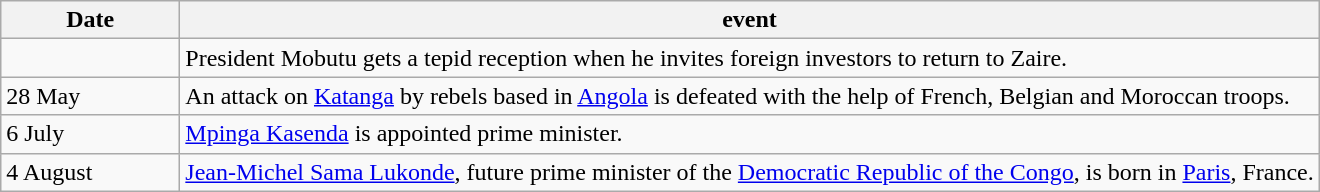<table class=wikitable>
<tr>
<th style="width:7em">Date</th>
<th>event</th>
</tr>
<tr>
<td></td>
<td>President Mobutu gets a tepid reception when he invites foreign investors to return to Zaire.</td>
</tr>
<tr>
<td>28 May</td>
<td>An attack on <a href='#'>Katanga</a> by rebels based in <a href='#'>Angola</a> is defeated with the help of French, Belgian and Moroccan troops.</td>
</tr>
<tr>
<td>6 July</td>
<td><a href='#'>Mpinga Kasenda</a> is appointed prime minister.</td>
</tr>
<tr>
<td>4 August</td>
<td><a href='#'>Jean-Michel Sama Lukonde</a>, future prime minister of the <a href='#'>Democratic Republic of the Congo</a>, is born in <a href='#'>Paris</a>, France.</td>
</tr>
</table>
